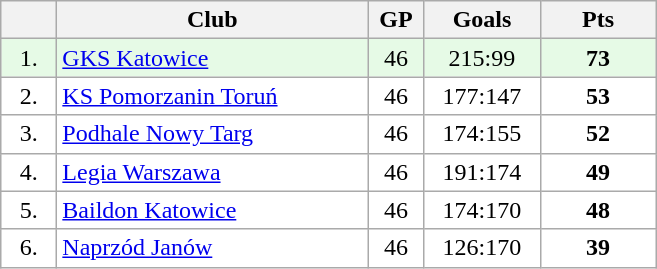<table class="wikitable">
<tr>
<th width="30"></th>
<th width="200">Club</th>
<th width="30">GP</th>
<th width="70">Goals</th>
<th width="70">Pts</th>
</tr>
<tr bgcolor="#e6fae6" align="center">
<td>1.</td>
<td align="left"><a href='#'>GKS Katowice</a></td>
<td>46</td>
<td>215:99</td>
<td><strong>73</strong></td>
</tr>
<tr bgcolor="#FFFFFF" align="center">
<td>2.</td>
<td align="left"><a href='#'>KS Pomorzanin Toruń</a></td>
<td>46</td>
<td>177:147</td>
<td><strong>53</strong></td>
</tr>
<tr bgcolor="#FFFFFF" align="center">
<td>3.</td>
<td align="left"><a href='#'>Podhale Nowy Targ</a></td>
<td>46</td>
<td>174:155</td>
<td><strong>52</strong></td>
</tr>
<tr bgcolor="#FFFFFF" align="center">
<td>4.</td>
<td align="left"><a href='#'>Legia Warszawa</a></td>
<td>46</td>
<td>191:174</td>
<td><strong>49</strong></td>
</tr>
<tr bgcolor="#FFFFFF" align="center">
<td>5.</td>
<td align="left"><a href='#'>Baildon Katowice</a></td>
<td>46</td>
<td>174:170</td>
<td><strong>48</strong></td>
</tr>
<tr bgcolor="#FFFFFF" align="center">
<td>6.</td>
<td align="left"><a href='#'>Naprzód Janów</a></td>
<td>46</td>
<td>126:170</td>
<td><strong>39</strong></td>
</tr>
</table>
